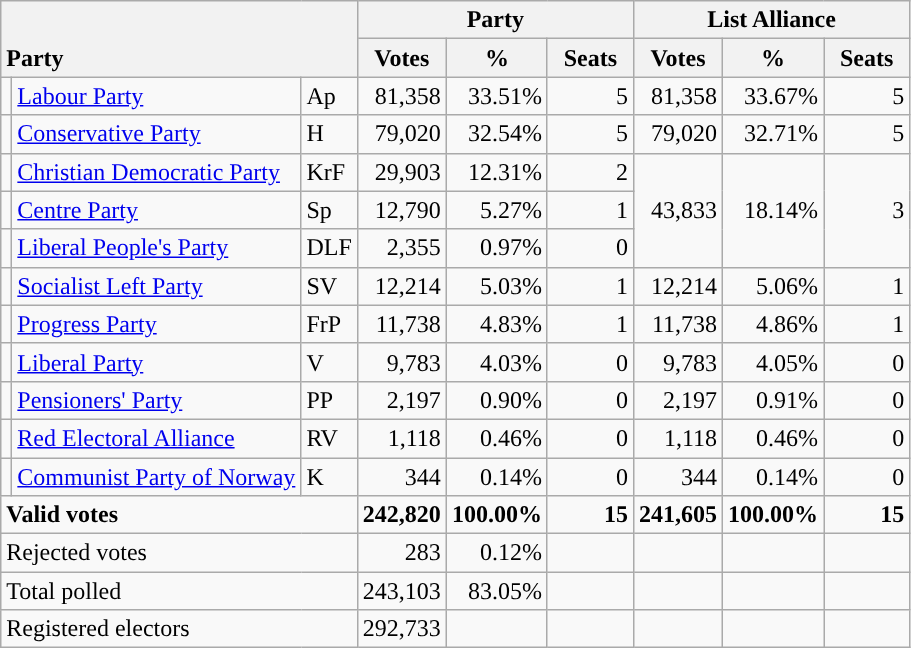<table class="wikitable" border="1" style="text-align:right;">
<tr>
<th style="text-align:left;" valign=bottom rowspan=2 colspan=3>Party</th>
<th colspan=3>Party</th>
<th colspan=3>List Alliance</th>
</tr>
<tr>
<th align=center valign=bottom width="50">Votes</th>
<th align=center valign=bottom width="50">%</th>
<th align=center valign=bottom width="50">Seats</th>
<th align=center valign=bottom width="50">Votes</th>
<th align=center valign=bottom width="50">%</th>
<th align=center valign=bottom width="50">Seats</th>
</tr>
<tr>
<td style="color:inherit;background:"></td>
<td align=left><a href='#'>Labour Party</a></td>
<td align=left>Ap</td>
<td>81,358</td>
<td>33.51%</td>
<td>5</td>
<td>81,358</td>
<td>33.67%</td>
<td>5</td>
</tr>
<tr>
<td style="color:inherit;background:"></td>
<td align=left><a href='#'>Conservative Party</a></td>
<td align=left>H</td>
<td>79,020</td>
<td>32.54%</td>
<td>5</td>
<td>79,020</td>
<td>32.71%</td>
<td>5</td>
</tr>
<tr>
<td style="color:inherit;background:"></td>
<td align=left><a href='#'>Christian Democratic Party</a></td>
<td align=left>KrF</td>
<td>29,903</td>
<td>12.31%</td>
<td>2</td>
<td rowspan=3>43,833</td>
<td rowspan=3>18.14%</td>
<td rowspan=3>3</td>
</tr>
<tr>
<td style="color:inherit;background:"></td>
<td align=left><a href='#'>Centre Party</a></td>
<td align=left>Sp</td>
<td>12,790</td>
<td>5.27%</td>
<td>1</td>
</tr>
<tr>
<td style="color:inherit;background:"></td>
<td align=left><a href='#'>Liberal People's Party</a></td>
<td align=left>DLF</td>
<td>2,355</td>
<td>0.97%</td>
<td>0</td>
</tr>
<tr>
<td style="color:inherit;background:"></td>
<td align=left><a href='#'>Socialist Left Party</a></td>
<td align=left>SV</td>
<td>12,214</td>
<td>5.03%</td>
<td>1</td>
<td>12,214</td>
<td>5.06%</td>
<td>1</td>
</tr>
<tr>
<td style="color:inherit;background:"></td>
<td align=left><a href='#'>Progress Party</a></td>
<td align=left>FrP</td>
<td>11,738</td>
<td>4.83%</td>
<td>1</td>
<td>11,738</td>
<td>4.86%</td>
<td>1</td>
</tr>
<tr>
<td style="color:inherit;background:"></td>
<td align=left><a href='#'>Liberal Party</a></td>
<td align=left>V</td>
<td>9,783</td>
<td>4.03%</td>
<td>0</td>
<td>9,783</td>
<td>4.05%</td>
<td>0</td>
</tr>
<tr>
<td style="color:inherit;background:"></td>
<td align=left><a href='#'>Pensioners' Party</a></td>
<td align=left>PP</td>
<td>2,197</td>
<td>0.90%</td>
<td>0</td>
<td>2,197</td>
<td>0.91%</td>
<td>0</td>
</tr>
<tr>
<td style="color:inherit;background:"></td>
<td align=left><a href='#'>Red Electoral Alliance</a></td>
<td align=left>RV</td>
<td>1,118</td>
<td>0.46%</td>
<td>0</td>
<td>1,118</td>
<td>0.46%</td>
<td>0</td>
</tr>
<tr>
<td style="color:inherit;background:"></td>
<td align=left><a href='#'>Communist Party of Norway</a></td>
<td align=left>K</td>
<td>344</td>
<td>0.14%</td>
<td>0</td>
<td>344</td>
<td>0.14%</td>
<td>0</td>
</tr>
<tr style="font-weight:bold">
<td align=left colspan=3>Valid votes</td>
<td>242,820</td>
<td>100.00%</td>
<td>15</td>
<td>241,605</td>
<td>100.00%</td>
<td>15</td>
</tr>
<tr>
<td align=left colspan=3>Rejected votes</td>
<td>283</td>
<td>0.12%</td>
<td></td>
<td></td>
<td></td>
<td></td>
</tr>
<tr>
<td align=left colspan=3>Total polled</td>
<td>243,103</td>
<td>83.05%</td>
<td></td>
<td></td>
<td></td>
<td></td>
</tr>
<tr>
<td align=left colspan=3>Registered electors</td>
<td>292,733</td>
<td></td>
<td></td>
<td></td>
<td></td>
</tr>
</table>
